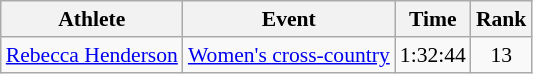<table class=wikitable style=font-size:90%>
<tr>
<th>Athlete</th>
<th>Event</th>
<th>Time</th>
<th>Rank</th>
</tr>
<tr align=center>
<td align=left><a href='#'>Rebecca Henderson</a></td>
<td align=left><a href='#'>Women's cross-country</a></td>
<td>1:32:44</td>
<td>13</td>
</tr>
</table>
